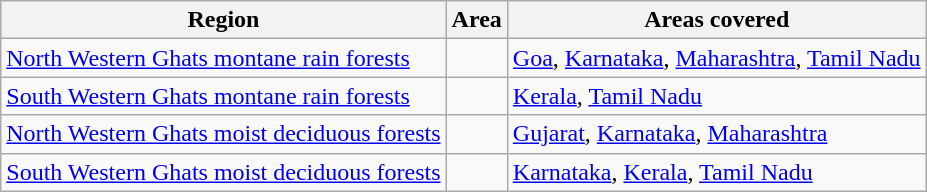<table class="wikitable sortable">
<tr>
<th>Region</th>
<th>Area</th>
<th>Areas covered</th>
</tr>
<tr>
<td><a href='#'>North Western Ghats montane rain forests</a></td>
<td></td>
<td><a href='#'>Goa</a>, <a href='#'>Karnataka</a>, <a href='#'>Maharashtra</a>, <a href='#'>Tamil Nadu</a></td>
</tr>
<tr>
<td><a href='#'>South Western Ghats montane rain forests</a></td>
<td></td>
<td><a href='#'>Kerala</a>, <a href='#'>Tamil Nadu</a></td>
</tr>
<tr>
<td><a href='#'>North Western Ghats moist deciduous forests</a></td>
<td></td>
<td><a href='#'>Gujarat</a>, <a href='#'>Karnataka</a>, <a href='#'>Maharashtra</a></td>
</tr>
<tr>
<td><a href='#'>South Western Ghats moist deciduous forests</a></td>
<td></td>
<td><a href='#'>Karnataka</a>, <a href='#'>Kerala</a>, <a href='#'>Tamil Nadu</a></td>
</tr>
</table>
